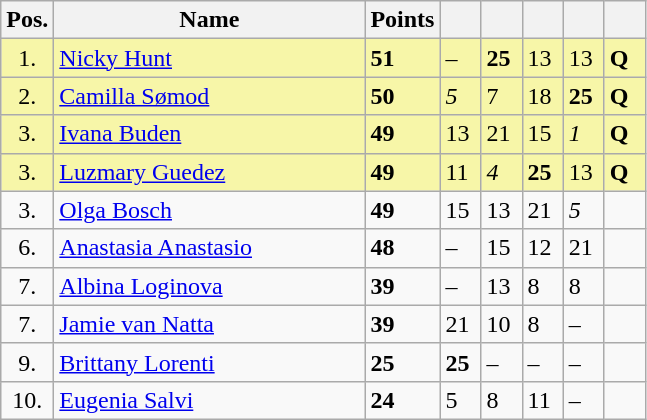<table class="wikitable">
<tr>
<th width=10px>Pos.</th>
<th width=200px>Name</th>
<th width=20px>Points</th>
<th width=20px></th>
<th width=20px></th>
<th width=20px></th>
<th width=20px></th>
<th width=20px></th>
</tr>
<tr style="background:#f7f6a8;">
<td align=center>1.</td>
<td> <a href='#'>Nicky Hunt</a></td>
<td><strong>51</strong></td>
<td>–</td>
<td><strong>25</strong></td>
<td>13</td>
<td>13</td>
<td><strong>Q</strong></td>
</tr>
<tr style="background:#f7f6a8;">
<td align=center>2.</td>
<td> <a href='#'>Camilla Sømod</a></td>
<td><strong>50</strong></td>
<td><em>5</em></td>
<td>7</td>
<td>18</td>
<td><strong>25</strong></td>
<td><strong>Q</strong></td>
</tr>
<tr style="background:#f7f6a8;">
<td align=center>3.</td>
<td> <a href='#'>Ivana Buden</a></td>
<td><strong>49</strong></td>
<td>13</td>
<td>21</td>
<td>15</td>
<td><em>1</em></td>
<td><strong>Q</strong></td>
</tr>
<tr style="background:#f7f6a8;">
<td align=center>3.</td>
<td> <a href='#'>Luzmary Guedez</a></td>
<td><strong>49</strong></td>
<td>11</td>
<td><em>4</em></td>
<td><strong>25</strong></td>
<td>13</td>
<td><strong>Q</strong></td>
</tr>
<tr>
<td align=center>3.</td>
<td> <a href='#'>Olga Bosch</a></td>
<td><strong>49</strong></td>
<td>15</td>
<td>13</td>
<td>21</td>
<td><em>5</em></td>
<td></td>
</tr>
<tr>
<td align=center>6.</td>
<td> <a href='#'>Anastasia Anastasio</a></td>
<td><strong>48</strong></td>
<td>–</td>
<td>15</td>
<td>12</td>
<td>21</td>
<td></td>
</tr>
<tr>
<td align=center>7.</td>
<td> <a href='#'>Albina Loginova</a></td>
<td><strong>39</strong></td>
<td>–</td>
<td>13</td>
<td>8</td>
<td>8</td>
<td></td>
</tr>
<tr>
<td align=center>7.</td>
<td> <a href='#'>Jamie van Natta</a></td>
<td><strong>39</strong></td>
<td>21</td>
<td>10</td>
<td>8</td>
<td>–</td>
<td></td>
</tr>
<tr>
<td align=center>9.</td>
<td> <a href='#'>Brittany Lorenti</a></td>
<td><strong>25</strong></td>
<td><strong>25</strong></td>
<td>–</td>
<td>–</td>
<td>–</td>
<td></td>
</tr>
<tr>
<td align=center>10.</td>
<td> <a href='#'>Eugenia Salvi</a></td>
<td><strong>24</strong></td>
<td>5</td>
<td>8</td>
<td>11</td>
<td>–</td>
<td></td>
</tr>
</table>
